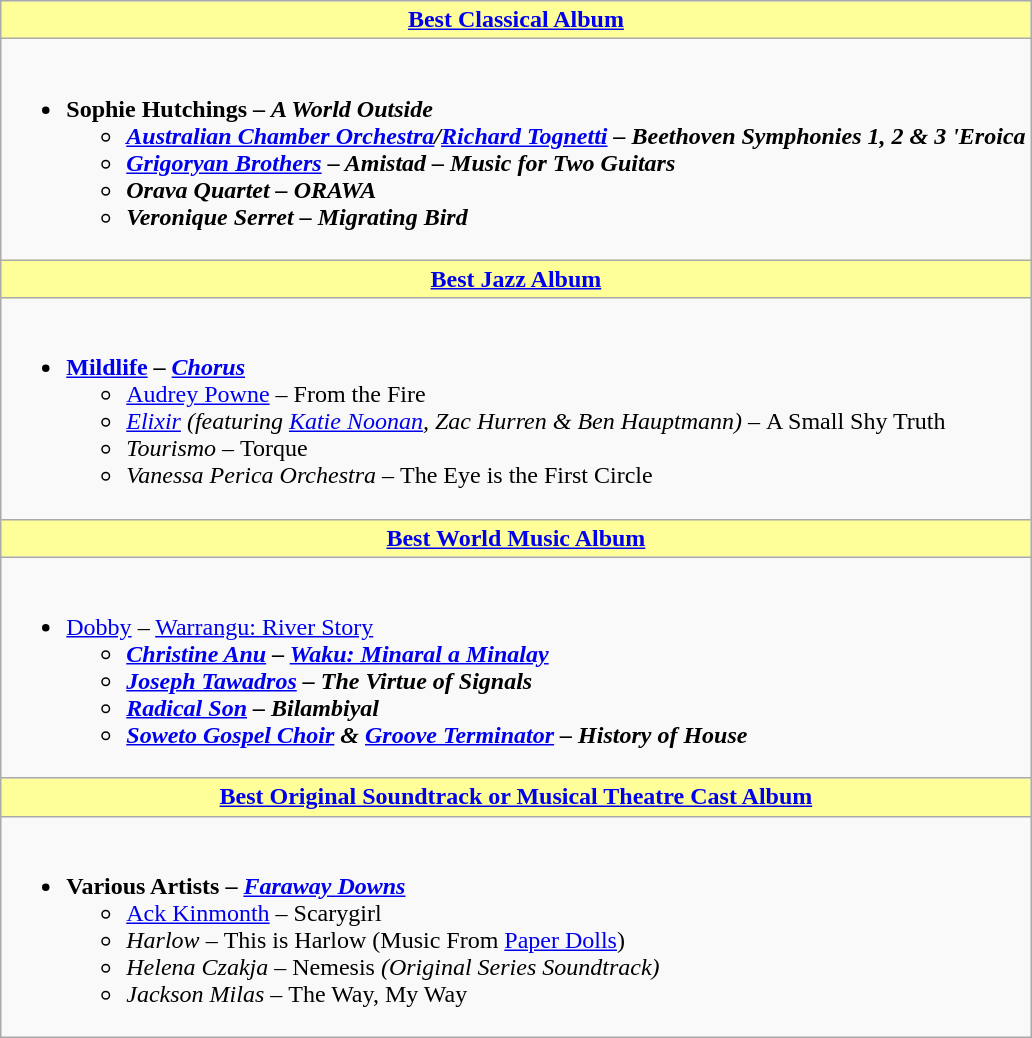<table class=wikitable style="width="150%">
<tr>
<th style="background:#ff9; width=;"50%"><a href='#'>Best Classical Album</a></th>
</tr>
<tr>
<td><br><ul><li><strong>Sophie Hutchings – <em>A World Outside<strong><em><ul><li><a href='#'>Australian Chamber Orchestra</a>/<a href='#'>Richard Tognetti</a> – </em>Beethoven Symphonies 1, 2 & 3 'Eroica</strong></li><li><a href='#'>Grigoryan Brothers</a> – <em>Amistad – Music for Two Guitars</em></li><li>Orava Quartet – <em>ORAWA</em></li><li>Veronique Serret – <em>Migrating Bird</em></li></ul></li></ul></td>
</tr>
<tr>
<th style="background:#ff9; width=;"50%"><a href='#'>Best Jazz Album</a></th>
</tr>
<tr>
<td><br><ul><li><strong><a href='#'>Mildlife</a> – <em><a href='#'>Chorus</a></em></strong><ul><li><a href='#'>Audrey Powne</a> – </em>From the Fire<em></li><li><a href='#'>Elixir</a> (featuring <a href='#'>Katie Noonan</a>, Zac Hurren & Ben Hauptmann) – </em>A Small Shy Truth<em></li><li>Tourismo – </em>Torque<em></li><li>Vanessa Perica Orchestra – </em>The Eye is the First Circle<em></li></ul></li></ul></td>
</tr>
<tr>
<th style="background:#ff9; width=;"50%"><a href='#'>Best World Music Album</a></th>
</tr>
<tr>
<td><br><ul><li></strong><a href='#'>Dobby</a> – </em><a href='#'>Warrangu: River Story</a><strong><em><ul><li><a href='#'>Christine Anu</a> – <em><a href='#'>Waku: Minaral a Minalay</a></em></li><li><a href='#'>Joseph Tawadros</a> – <em>The Virtue of Signals</em></li><li><a href='#'>Radical Son</a> – <em>Bilambiyal</em></li><li><a href='#'>Soweto Gospel Choir</a> & <a href='#'>Groove Terminator</a> – <em>History of House</em></li></ul></li></ul></td>
</tr>
<tr>
<th style="background:#ff9; width=;"50%"><a href='#'>Best Original Soundtrack or Musical Theatre Cast Album</a></th>
</tr>
<tr>
<td><br><ul><li><strong>Various Artists – <em><a href='#'>Faraway Downs</a></em></strong><ul><li><a href='#'>Ack Kinmonth</a> – </em>Scarygirl<em></li><li>Harlow – </em>This is Harlow (Music From <a href='#'>Paper Dolls</a>)<em></li><li>Helena Czakja – </em>Nemesis<em> (Original Series Soundtrack)</li><li>Jackson Milas – </em>The Way, My Way<em></li></ul></li></ul></td>
</tr>
</table>
